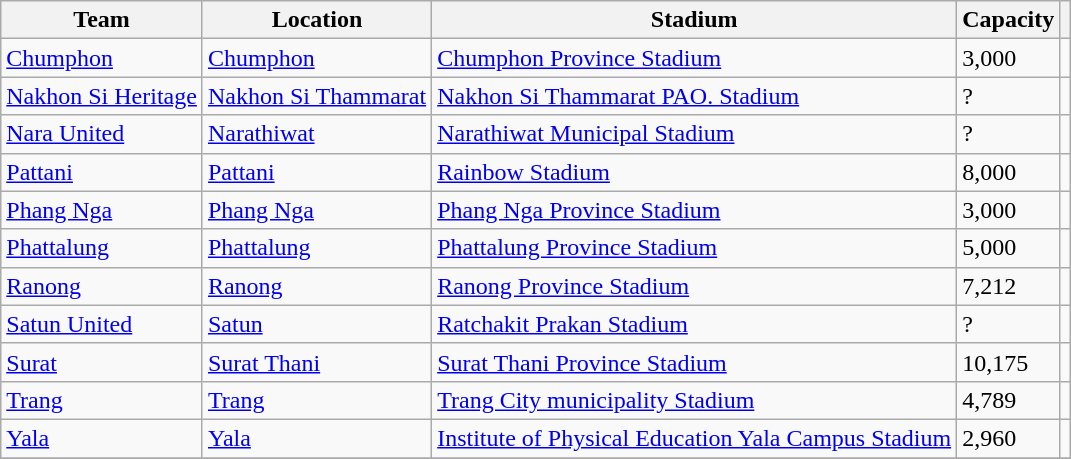<table class="wikitable sortable">
<tr>
<th>Team</th>
<th>Location</th>
<th>Stadium</th>
<th>Capacity</th>
<th class="unsortable"></th>
</tr>
<tr>
<td><a href='#'>Chumphon</a></td>
<td><a href='#'>Chumphon</a></td>
<td><a href='#'>Chumphon Province Stadium</a></td>
<td>3,000</td>
<td></td>
</tr>
<tr>
<td><a href='#'>Nakhon Si Heritage</a></td>
<td><a href='#'>Nakhon Si Thammarat</a></td>
<td><a href='#'>Nakhon Si Thammarat PAO. Stadium</a></td>
<td>?</td>
<td></td>
</tr>
<tr>
<td><a href='#'>Nara United</a></td>
<td><a href='#'>Narathiwat</a></td>
<td><a href='#'>Narathiwat Municipal Stadium</a></td>
<td>?</td>
<td></td>
</tr>
<tr>
<td><a href='#'>Pattani</a></td>
<td><a href='#'>Pattani</a></td>
<td><a href='#'>Rainbow Stadium</a></td>
<td>8,000</td>
<td></td>
</tr>
<tr>
<td><a href='#'>Phang Nga</a></td>
<td><a href='#'>Phang Nga</a></td>
<td><a href='#'>Phang Nga Province Stadium</a></td>
<td>3,000</td>
<td></td>
</tr>
<tr>
<td><a href='#'>Phattalung</a></td>
<td><a href='#'>Phattalung</a></td>
<td><a href='#'>Phattalung Province Stadium</a></td>
<td>5,000</td>
<td></td>
</tr>
<tr>
<td><a href='#'>Ranong</a></td>
<td><a href='#'>Ranong</a></td>
<td><a href='#'>Ranong Province Stadium</a></td>
<td>7,212</td>
<td></td>
</tr>
<tr>
<td><a href='#'>Satun United</a></td>
<td><a href='#'>Satun</a></td>
<td><a href='#'>Ratchakit Prakan Stadium</a></td>
<td>?</td>
<td></td>
</tr>
<tr>
<td><a href='#'>Surat</a></td>
<td><a href='#'>Surat Thani</a></td>
<td><a href='#'>Surat Thani Province Stadium</a></td>
<td>10,175</td>
<td></td>
</tr>
<tr>
<td><a href='#'>Trang</a></td>
<td><a href='#'>Trang</a></td>
<td><a href='#'>Trang City municipality Stadium</a></td>
<td>4,789</td>
<td></td>
</tr>
<tr>
<td><a href='#'>Yala</a></td>
<td><a href='#'>Yala</a></td>
<td><a href='#'>Institute of Physical Education Yala Campus Stadium</a></td>
<td>2,960</td>
<td></td>
</tr>
<tr>
</tr>
</table>
